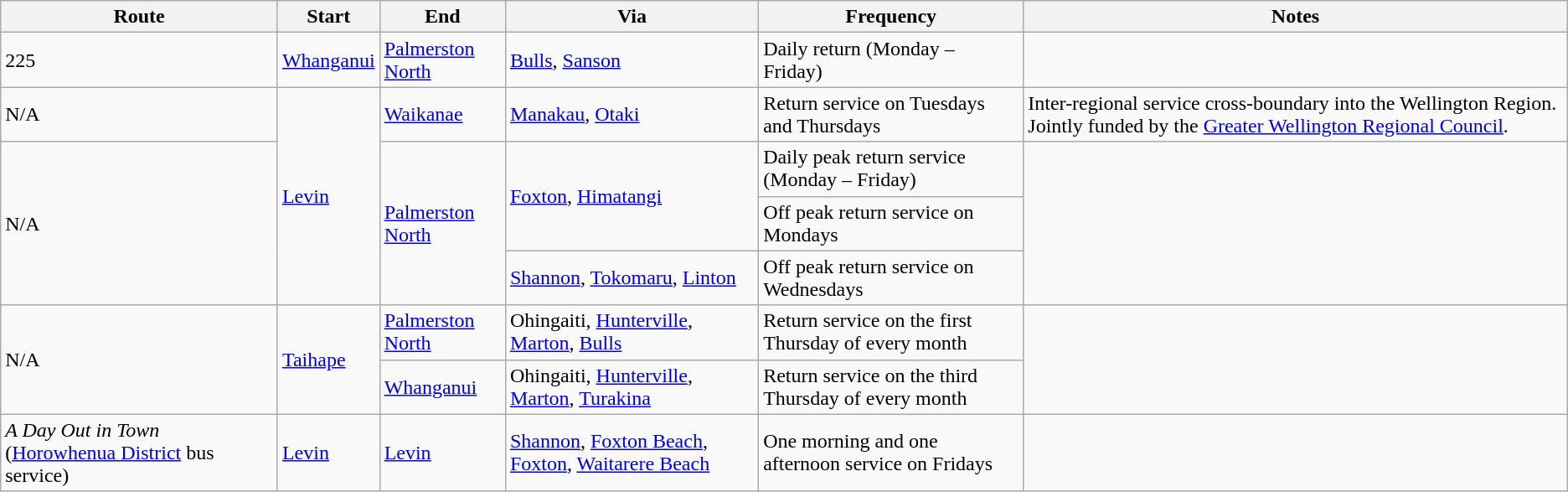<table class="wikitable mw-collapsible autocollapse">
<tr>
<th>Route</th>
<th>Start</th>
<th>End</th>
<th>Via</th>
<th>Frequency</th>
<th>Notes</th>
</tr>
<tr>
<td>225</td>
<td><a href='#'>Whanganui</a></td>
<td><a href='#'>Palmerston North</a></td>
<td><a href='#'>Bulls</a>, <a href='#'>Sanson</a></td>
<td>Daily return (Monday – Friday)</td>
<td></td>
</tr>
<tr>
<td>N/A</td>
<td rowspan="4"><a href='#'>Levin</a></td>
<td><a href='#'>Waikanae</a></td>
<td><a href='#'>Manakau</a>, <a href='#'>Otaki</a></td>
<td>Return service on Tuesdays and Thursdays</td>
<td> Inter-regional service cross-boundary into the Wellington Region. Jointly funded by the <a href='#'>Greater Wellington Regional Council</a>.</td>
</tr>
<tr>
<td rowspan="3">N/A</td>
<td rowspan="3"><a href='#'>Palmerston North</a></td>
<td rowspan="2"><a href='#'>Foxton</a>, <a href='#'>Himatangi</a></td>
<td>Daily peak return service (Monday – Friday)</td>
<td rowspan="3"></td>
</tr>
<tr>
<td>Off peak return service on Mondays</td>
</tr>
<tr>
<td><a href='#'>Shannon</a>, <a href='#'>Tokomaru</a>, <a href='#'>Linton</a></td>
<td>Off peak return service on Wednesdays</td>
</tr>
<tr>
<td rowspan="2">N/A</td>
<td rowspan="2"><a href='#'>Taihape</a></td>
<td><a href='#'>Palmerston North</a></td>
<td>Ohingaiti, <a href='#'>Hunterville</a>, <a href='#'>Marton</a>, <a href='#'>Bulls</a></td>
<td>Return service on the first Thursday of every month</td>
<td rowspan="2"></td>
</tr>
<tr>
<td><a href='#'>Whanganui</a></td>
<td>Ohingaiti, <a href='#'>Hunterville</a>, <a href='#'>Marton</a>, <a href='#'>Turakina</a></td>
<td>Return service on the third Thursday of every month</td>
</tr>
<tr>
<td><em>A Day Out in Town</em> (<a href='#'>Horowhenua District</a> bus service)</td>
<td><a href='#'>Levin</a></td>
<td><a href='#'>Levin</a></td>
<td><a href='#'>Shannon</a>, <a href='#'>Foxton Beach</a>, <a href='#'>Foxton</a>, <a href='#'>Waitarere Beach</a></td>
<td>One morning and one afternoon service on Fridays</td>
<td></td>
</tr>
</table>
